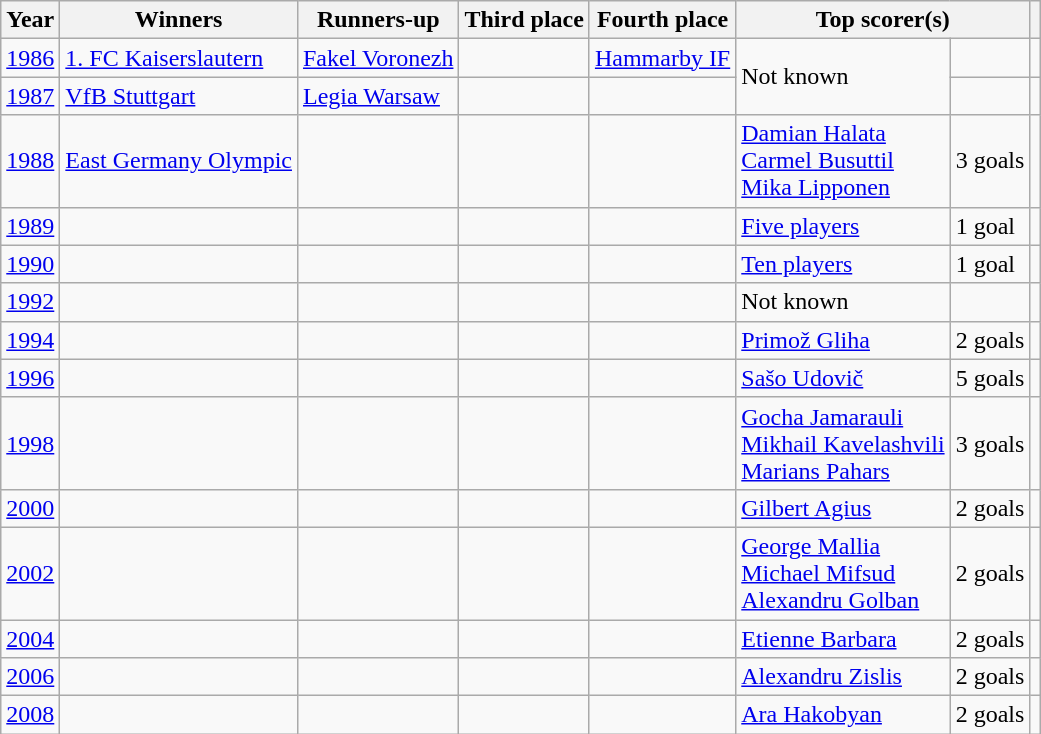<table class="sortable plainrowheaders wikitable">
<tr>
<th scope="col">Year</th>
<th scope="col">Winners</th>
<th scope="col">Runners-up</th>
<th scope="col">Third place</th>
<th scope="col">Fourth place</th>
<th colspan=2>Top scorer(s)</th>
<th scope=col class=unsortable></th>
</tr>
<tr>
<td align="center"><a href='#'>1986</a></td>
<td> <a href='#'>1. FC Kaiserslautern</a></td>
<td> <a href='#'>Fakel Voronezh</a></td>
<td></td>
<td> <a href='#'>Hammarby IF</a></td>
<td rowspan="2">Not known</td>
<td></td>
<td></td>
</tr>
<tr>
<td align="center"><a href='#'>1987</a></td>
<td> <a href='#'>VfB Stuttgart</a></td>
<td> <a href='#'>Legia Warsaw</a></td>
<td></td>
<td></td>
<td></td>
<td></td>
</tr>
<tr>
<td align="center"><a href='#'>1988</a></td>
<td> <a href='#'>East Germany Olympic</a></td>
<td></td>
<td></td>
<td></td>
<td> <a href='#'>Damian Halata</a><br> <a href='#'>Carmel Busuttil</a><br> <a href='#'>Mika Lipponen</a></td>
<td>3 goals</td>
<td></td>
</tr>
<tr>
<td align="center"><a href='#'>1989</a></td>
<td></td>
<td></td>
<td></td>
<td></td>
<td><a href='#'>Five players</a></td>
<td>1 goal</td>
<td></td>
</tr>
<tr>
<td align="center"><a href='#'>1990</a></td>
<td></td>
<td></td>
<td></td>
<td></td>
<td><a href='#'>Ten players</a></td>
<td>1 goal</td>
<td></td>
</tr>
<tr>
<td align="center"><a href='#'>1992</a></td>
<td></td>
<td></td>
<td></td>
<td></td>
<td>Not known</td>
<td></td>
<td></td>
</tr>
<tr>
<td align="center"><a href='#'>1994</a></td>
<td></td>
<td></td>
<td></td>
<td></td>
<td> <a href='#'>Primož Gliha</a></td>
<td>2 goals</td>
<td></td>
</tr>
<tr>
<td align="center"><a href='#'>1996</a></td>
<td></td>
<td></td>
<td></td>
<td></td>
<td> <a href='#'>Sašo Udovič</a></td>
<td>5 goals</td>
<td></td>
</tr>
<tr>
<td align="center"><a href='#'>1998</a></td>
<td></td>
<td></td>
<td></td>
<td></td>
<td> <a href='#'>Gocha Jamarauli</a><br> <a href='#'>Mikhail Kavelashvili</a><br> <a href='#'>Marians Pahars</a></td>
<td>3 goals</td>
<td></td>
</tr>
<tr>
<td align="center"><a href='#'>2000</a></td>
<td></td>
<td></td>
<td></td>
<td></td>
<td> <a href='#'>Gilbert Agius</a></td>
<td>2 goals</td>
<td></td>
</tr>
<tr>
<td align="center"><a href='#'>2002</a></td>
<td></td>
<td></td>
<td></td>
<td></td>
<td> <a href='#'>George Mallia</a><br> <a href='#'>Michael Mifsud</a><br> <a href='#'>Alexandru Golban</a></td>
<td>2 goals</td>
<td></td>
</tr>
<tr>
<td align="center"><a href='#'>2004</a></td>
<td></td>
<td></td>
<td></td>
<td></td>
<td> <a href='#'>Etienne Barbara</a></td>
<td>2 goals</td>
<td></td>
</tr>
<tr>
<td align="center"><a href='#'>2006</a></td>
<td></td>
<td></td>
<td></td>
<td></td>
<td> <a href='#'>Alexandru Zislis</a></td>
<td>2 goals</td>
<td></td>
</tr>
<tr>
<td align="center"><a href='#'>2008</a></td>
<td></td>
<td></td>
<td></td>
<td></td>
<td> <a href='#'>Ara Hakobyan</a></td>
<td>2 goals</td>
<td></td>
</tr>
</table>
